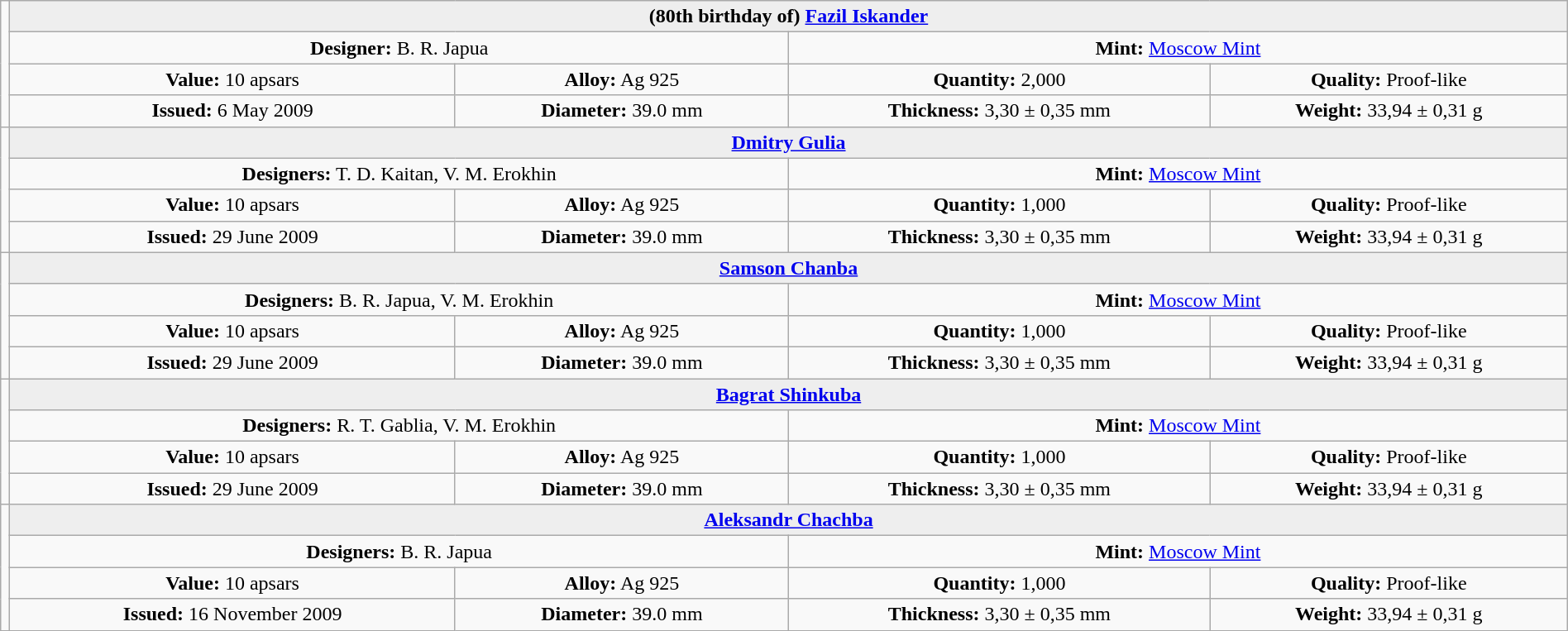<table class="wikitable" width="100%">
<tr>
<td rowspan=4 width="330px" nowrap align=center><br>
</td>
<th colspan="4" align=center  style="background:#eeeeee;">(80th birthday of) <a href='#'>Fazil Iskander</a></th>
</tr>
<tr>
<td colspan="2" width="50%" align=center><strong>Designer:</strong> B. R. Japua</td>
<td colspan="2" width="50%" align=center><strong>Mint:</strong> <a href='#'>Moscow Mint</a></td>
</tr>
<tr>
<td align=center><strong>Value:</strong> 10 apsars</td>
<td align=center><strong>Alloy:</strong> Ag 925</td>
<td align=center><strong>Quantity:</strong> 2,000</td>
<td align=center><strong>Quality:</strong> Proof-like</td>
</tr>
<tr>
<td align=center><strong>Issued:</strong> 6 May 2009</td>
<td align=center><strong>Diameter:</strong> 39.0 mm</td>
<td align=center><strong>Thickness:</strong> 3,30 ± 0,35 mm</td>
<td align=center><strong>Weight:</strong> 33,94 ± 0,31 g</td>
</tr>
<tr>
<td rowspan=4 align=center><br>
</td>
<th colspan="4" align=center  style="background:#eeeeee;"><a href='#'>Dmitry Gulia</a></th>
</tr>
<tr>
<td colspan="2" width="50%" align=center><strong>Designers:</strong> T. D. Kaitan, V. M. Erokhin</td>
<td colspan="2" width="50%" align=center><strong>Mint:</strong> <a href='#'>Moscow Mint</a></td>
</tr>
<tr>
<td align=center><strong>Value:</strong> 10 apsars</td>
<td align=center><strong>Alloy:</strong> Ag 925</td>
<td align=center><strong>Quantity:</strong> 1,000</td>
<td align=center><strong>Quality:</strong> Proof-like</td>
</tr>
<tr>
<td align=center><strong>Issued:</strong> 29 June 2009</td>
<td align=center><strong>Diameter:</strong> 39.0 mm</td>
<td align=center><strong>Thickness:</strong> 3,30 ± 0,35 mm</td>
<td align=center><strong>Weight:</strong> 33,94 ± 0,31 g</td>
</tr>
<tr>
<td rowspan=4 align=center><br>
</td>
<th colspan="4" align=center  style="background:#eeeeee;"><a href='#'>Samson Chanba</a></th>
</tr>
<tr>
<td colspan="2" width="50%" align=center><strong>Designers:</strong> B. R. Japua, V. M. Erokhin</td>
<td colspan="2" width="50%" align=center><strong>Mint:</strong> <a href='#'>Moscow Mint</a></td>
</tr>
<tr>
<td align=center><strong>Value:</strong> 10 apsars</td>
<td align=center><strong>Alloy:</strong> Ag 925</td>
<td align=center><strong>Quantity:</strong> 1,000</td>
<td align=center><strong>Quality:</strong> Proof-like</td>
</tr>
<tr>
<td align=center><strong>Issued:</strong> 29 June 2009</td>
<td align=center><strong>Diameter:</strong> 39.0 mm</td>
<td align=center><strong>Thickness:</strong> 3,30 ± 0,35 mm</td>
<td align=center><strong>Weight:</strong> 33,94 ± 0,31 g</td>
</tr>
<tr>
<td rowspan=4 align=center><br>
</td>
<th colspan="4" align=center  style="background:#eeeeee;"><a href='#'>Bagrat Shinkuba</a></th>
</tr>
<tr>
<td colspan="2" width="50%" align=center><strong>Designers:</strong> R. T. Gablia, V. M. Erokhin</td>
<td colspan="2" width="50%" align=center><strong>Mint:</strong> <a href='#'>Moscow Mint</a></td>
</tr>
<tr>
<td align=center><strong>Value:</strong> 10 apsars</td>
<td align=center><strong>Alloy:</strong> Ag 925</td>
<td align=center><strong>Quantity:</strong> 1,000</td>
<td align=center><strong>Quality:</strong> Proof-like</td>
</tr>
<tr>
<td align=center><strong>Issued:</strong> 29 June 2009</td>
<td align=center><strong>Diameter:</strong> 39.0 mm</td>
<td align=center><strong>Thickness:</strong> 3,30 ± 0,35 mm</td>
<td align=center><strong>Weight:</strong> 33,94 ± 0,31 g</td>
</tr>
<tr>
<td rowspan=4 align=center><br>
</td>
<th colspan="4" align=center  style="background:#eeeeee;"><a href='#'>Aleksandr Chachba</a></th>
</tr>
<tr>
<td colspan="2" width="50%" align=center><strong>Designers:</strong> B. R. Japua</td>
<td colspan="2" width="50%" align=center><strong>Mint:</strong> <a href='#'>Moscow Mint</a></td>
</tr>
<tr>
<td align=center><strong>Value:</strong> 10 apsars</td>
<td align=center><strong>Alloy:</strong> Ag 925</td>
<td align=center><strong>Quantity:</strong> 1,000</td>
<td align=center><strong>Quality:</strong> Proof-like</td>
</tr>
<tr>
<td align=center><strong>Issued:</strong> 16 November 2009</td>
<td align=center><strong>Diameter:</strong> 39.0 mm</td>
<td align=center><strong>Thickness:</strong> 3,30 ± 0,35 mm</td>
<td align=center><strong>Weight:</strong> 33,94 ± 0,31 g</td>
</tr>
</table>
